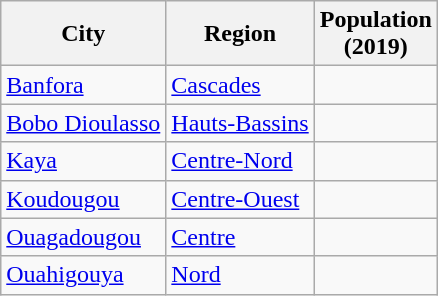<table class="wikitable sortable sticky-header col3right">
<tr>
<th>City</th>
<th>Region</th>
<th>Population<br>(2019)</th>
</tr>
<tr>
<td><a href='#'>Banfora</a></td>
<td><a href='#'>Cascades</a></td>
<td></td>
</tr>
<tr>
<td><a href='#'>Bobo Dioulasso</a></td>
<td><a href='#'>Hauts-Bassins</a></td>
<td></td>
</tr>
<tr>
<td><a href='#'>Kaya</a></td>
<td><a href='#'>Centre-Nord</a></td>
<td></td>
</tr>
<tr>
<td><a href='#'>Koudougou</a></td>
<td><a href='#'>Centre-Ouest</a></td>
<td></td>
</tr>
<tr>
<td><a href='#'>Ouagadougou</a></td>
<td><a href='#'>Centre</a></td>
<td></td>
</tr>
<tr>
<td><a href='#'>Ouahigouya</a></td>
<td><a href='#'>Nord</a></td>
<td></td>
</tr>
</table>
